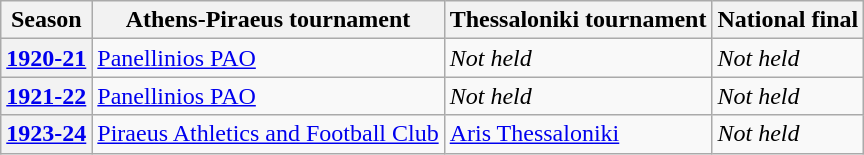<table class="wikitable">
<tr>
<th>Season</th>
<th>Athens-Piraeus tournament</th>
<th>Thessaloniki tournament</th>
<th>National final</th>
</tr>
<tr>
<th><a href='#'>1920-21</a></th>
<td><a href='#'>Panellinios PAO</a></td>
<td><em>Not held</em></td>
<td><em>Not held</em></td>
</tr>
<tr>
<th><a href='#'>1921-22</a></th>
<td><a href='#'>Panellinios PAO</a></td>
<td><em>Not held</em></td>
<td><em>Not held</em></td>
</tr>
<tr>
<th><a href='#'>1923-24</a></th>
<td><a href='#'>Piraeus Athletics and Football Club</a></td>
<td><a href='#'>Aris Thessaloniki</a></td>
<td><em>Not held</em></td>
</tr>
</table>
